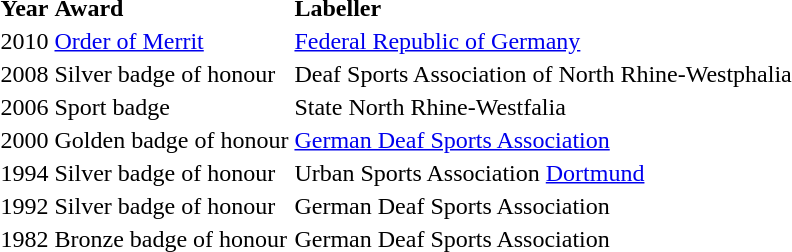<table>
<tr>
<th align="left">Year</th>
<th align="left">Award</th>
<th align="left">Labeller</th>
</tr>
<tr>
<td>2010</td>
<td><a href='#'>Order of Merrit</a></td>
<td><a href='#'>Federal Republic of Germany</a></td>
</tr>
<tr>
<td>2008</td>
<td>Silver badge of honour</td>
<td>Deaf Sports Association of North Rhine-Westphalia</td>
</tr>
<tr>
<td>2006</td>
<td>Sport badge</td>
<td>State North Rhine-Westfalia</td>
</tr>
<tr>
<td>2000</td>
<td>Golden badge of honour</td>
<td><a href='#'>German Deaf Sports Association</a></td>
</tr>
<tr>
<td>1994</td>
<td>Silver badge of honour</td>
<td>Urban Sports Association <a href='#'>Dortmund</a></td>
</tr>
<tr>
<td>1992</td>
<td>Silver badge of honour</td>
<td>German Deaf Sports Association</td>
</tr>
<tr>
<td>1982</td>
<td>Bronze badge of honour</td>
<td>German Deaf Sports Association</td>
</tr>
</table>
